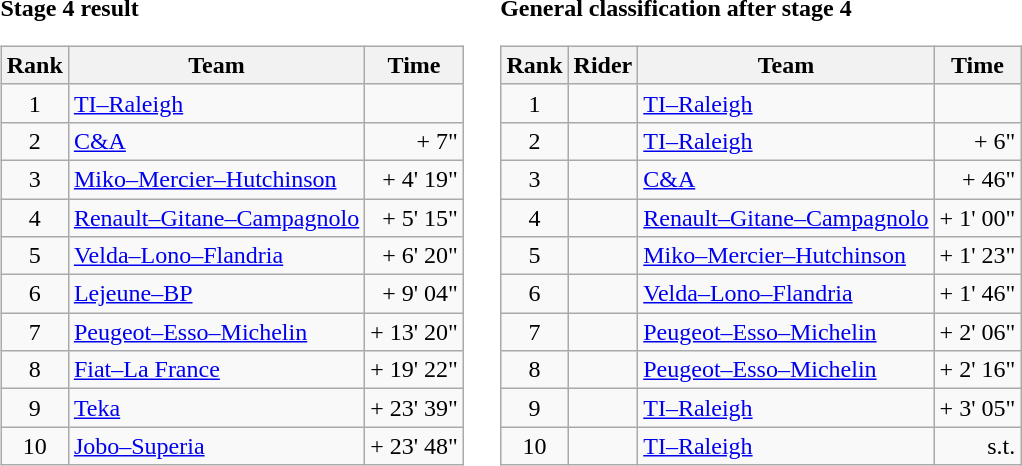<table>
<tr>
<td><strong>Stage 4 result</strong><br><table class="wikitable">
<tr>
<th scope="col">Rank</th>
<th scope="col">Team</th>
<th scope="col">Time</th>
</tr>
<tr>
<td style="text-align:center;">1</td>
<td><a href='#'>TI–Raleigh</a></td>
<td style="text-align:right;"></td>
</tr>
<tr>
<td style="text-align:center;">2</td>
<td><a href='#'>C&A</a></td>
<td style="text-align:right;">+ 7"</td>
</tr>
<tr>
<td style="text-align:center;">3</td>
<td><a href='#'>Miko–Mercier–Hutchinson</a></td>
<td style="text-align:right;">+ 4' 19"</td>
</tr>
<tr>
<td style="text-align:center;">4</td>
<td><a href='#'>Renault–Gitane–Campagnolo</a></td>
<td style="text-align:right;">+ 5' 15"</td>
</tr>
<tr>
<td style="text-align:center;">5</td>
<td><a href='#'>Velda–Lono–Flandria</a></td>
<td style="text-align:right;">+ 6' 20"</td>
</tr>
<tr>
<td style="text-align:center;">6</td>
<td><a href='#'>Lejeune–BP</a></td>
<td style="text-align:right;">+ 9' 04"</td>
</tr>
<tr>
<td style="text-align:center;">7</td>
<td><a href='#'>Peugeot–Esso–Michelin</a></td>
<td style="text-align:right;">+ 13' 20"</td>
</tr>
<tr>
<td style="text-align:center;">8</td>
<td><a href='#'>Fiat–La France</a></td>
<td style="text-align:right;">+ 19' 22"</td>
</tr>
<tr>
<td style="text-align:center;">9</td>
<td><a href='#'>Teka</a></td>
<td style="text-align:right;">+ 23' 39"</td>
</tr>
<tr>
<td style="text-align:center;">10</td>
<td><a href='#'>Jobo–Superia</a></td>
<td style="text-align:right;">+ 23' 48"</td>
</tr>
</table>
</td>
<td></td>
<td><strong>General classification after stage 4</strong><br><table class="wikitable">
<tr>
<th scope="col">Rank</th>
<th scope="col">Rider</th>
<th scope="col">Team</th>
<th scope="col">Time</th>
</tr>
<tr>
<td style="text-align:center;">1</td>
<td> </td>
<td><a href='#'>TI–Raleigh</a></td>
<td style="text-align:right;"></td>
</tr>
<tr>
<td style="text-align:center;">2</td>
<td></td>
<td><a href='#'>TI–Raleigh</a></td>
<td style="text-align:right;">+ 6"</td>
</tr>
<tr>
<td style="text-align:center;">3</td>
<td></td>
<td><a href='#'>C&A</a></td>
<td style="text-align:right;">+ 46"</td>
</tr>
<tr>
<td style="text-align:center;">4</td>
<td></td>
<td><a href='#'>Renault–Gitane–Campagnolo</a></td>
<td style="text-align:right;">+ 1' 00"</td>
</tr>
<tr>
<td style="text-align:center;">5</td>
<td></td>
<td><a href='#'>Miko–Mercier–Hutchinson</a></td>
<td style="text-align:right;">+ 1' 23"</td>
</tr>
<tr>
<td style="text-align:center;">6</td>
<td></td>
<td><a href='#'>Velda–Lono–Flandria</a></td>
<td style="text-align:right;">+ 1' 46"</td>
</tr>
<tr>
<td style="text-align:center;">7</td>
<td></td>
<td><a href='#'>Peugeot–Esso–Michelin</a></td>
<td style="text-align:right;">+ 2' 06"</td>
</tr>
<tr>
<td style="text-align:center;">8</td>
<td></td>
<td><a href='#'>Peugeot–Esso–Michelin</a></td>
<td style="text-align:right;">+ 2' 16"</td>
</tr>
<tr>
<td style="text-align:center;">9</td>
<td></td>
<td><a href='#'>TI–Raleigh</a></td>
<td style="text-align:right;">+ 3' 05"</td>
</tr>
<tr>
<td style="text-align:center;">10</td>
<td></td>
<td><a href='#'>TI–Raleigh</a></td>
<td style="text-align:right;">s.t.</td>
</tr>
</table>
</td>
</tr>
</table>
